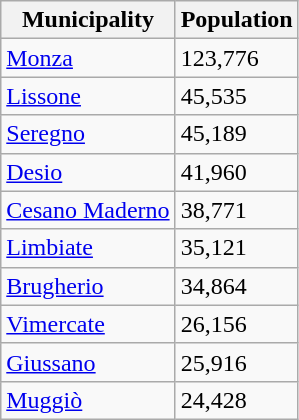<table class="wikitable">
<tr>
<th>Municipality</th>
<th>Population</th>
</tr>
<tr>
<td><a href='#'>Monza</a></td>
<td>123,776</td>
</tr>
<tr>
<td><a href='#'>Lissone</a></td>
<td>45,535</td>
</tr>
<tr>
<td><a href='#'>Seregno</a></td>
<td>45,189</td>
</tr>
<tr>
<td><a href='#'>Desio</a></td>
<td>41,960</td>
</tr>
<tr>
<td><a href='#'>Cesano Maderno</a></td>
<td>38,771</td>
</tr>
<tr>
<td><a href='#'>Limbiate</a></td>
<td>35,121</td>
</tr>
<tr>
<td><a href='#'>Brugherio</a></td>
<td>34,864</td>
</tr>
<tr>
<td><a href='#'>Vimercate</a></td>
<td>26,156</td>
</tr>
<tr>
<td><a href='#'>Giussano</a></td>
<td>25,916</td>
</tr>
<tr>
<td><a href='#'>Muggiò</a></td>
<td>24,428</td>
</tr>
</table>
